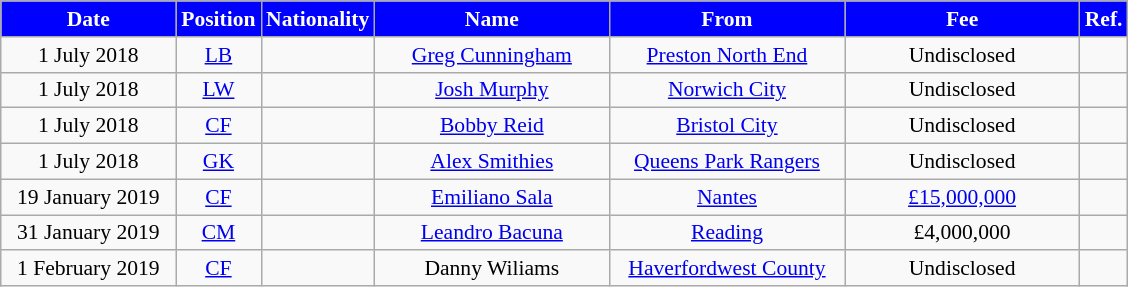<table class="wikitable"  style="text-align:center; font-size:90%; ">
<tr>
<th style="background:#0000FF; color:white; width:110px;">Date</th>
<th style="background:#0000FF; color:white; width:50px;">Position</th>
<th style="background:#0000FF; color:white; width:50px;">Nationality</th>
<th style="background:#0000FF; color:white; width:150px;">Name</th>
<th style="background:#0000FF; color:white; width:150px;">From</th>
<th style="background:#0000FF; color:white; width:150px;">Fee</th>
<th style="background:#0000FF; color:white; width:25px;">Ref.</th>
</tr>
<tr>
<td>1 July 2018</td>
<td><a href='#'>LB</a></td>
<td></td>
<td><a href='#'>Greg Cunningham</a></td>
<td><a href='#'>Preston North End</a></td>
<td>Undisclosed</td>
<td></td>
</tr>
<tr>
<td>1 July 2018</td>
<td><a href='#'>LW</a></td>
<td></td>
<td><a href='#'>Josh Murphy</a></td>
<td><a href='#'>Norwich City</a></td>
<td>Undisclosed </td>
<td></td>
</tr>
<tr>
<td>1 July 2018</td>
<td><a href='#'>CF</a></td>
<td></td>
<td><a href='#'>Bobby Reid</a></td>
<td><a href='#'>Bristol City</a></td>
<td>Undisclosed</td>
<td></td>
</tr>
<tr>
<td>1 July 2018</td>
<td><a href='#'>GK</a></td>
<td></td>
<td><a href='#'>Alex Smithies</a></td>
<td><a href='#'>Queens Park Rangers</a></td>
<td>Undisclosed</td>
<td></td>
</tr>
<tr>
<td>19 January 2019</td>
<td><a href='#'>CF</a></td>
<td></td>
<td><a href='#'>Emiliano Sala</a></td>
<td> <a href='#'>Nantes</a></td>
<td><a href='#'>£15,000,000</a></td>
<td></td>
</tr>
<tr>
<td>31 January 2019</td>
<td><a href='#'>CM</a></td>
<td></td>
<td><a href='#'>Leandro Bacuna</a></td>
<td><a href='#'>Reading</a></td>
<td>£4,000,000</td>
<td></td>
</tr>
<tr>
<td>1 February 2019</td>
<td><a href='#'>CF</a></td>
<td></td>
<td>Danny Wiliams</td>
<td><a href='#'>Haverfordwest County</a></td>
<td>Undisclosed</td>
<td></td>
</tr>
</table>
